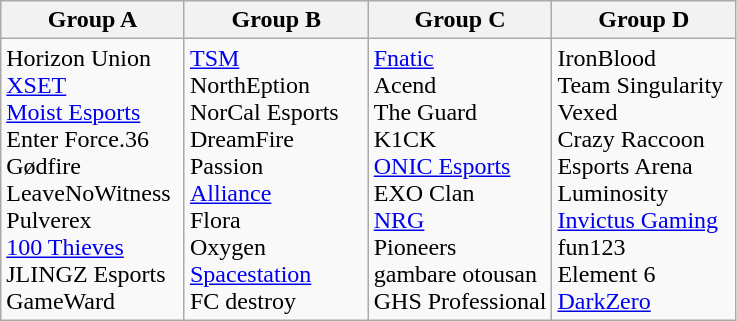<table class="wikitable sortable">
<tr>
<th width=25%>Group A</th>
<th width=25%>Group B</th>
<th width=25%>Group C</th>
<th width=25%>Group D</th>
</tr>
<tr>
<td>Horizon Union<br><a href='#'>XSET</a><br><a href='#'>Moist Esports</a><br>Enter Force.36<br>Gødfire<br>LeaveNoWitness<br>Pulverex<br><a href='#'>100 Thieves</a><br>JLINGZ Esports<br>GameWard</td>
<td><a href='#'>TSM</a><br>NorthEption<br>NorCal Esports<br>DreamFire<br>Passion<br><a href='#'>Alliance</a><br>Flora<br>Oxygen<br><a href='#'>Spacestation</a><br>FC destroy</td>
<td><a href='#'>Fnatic</a><br>Acend<br>The Guard<br>K1CK<br><a href='#'>ONIC Esports</a><br>EXO Clan<br><a href='#'>NRG</a><br>Pioneers<br>gambare otousan<br>GHS Professional</td>
<td>IronBlood<br>Team Singularity<br>Vexed<br>Crazy Raccoon<br>Esports Arena<br>Luminosity<br><a href='#'>Invictus Gaming</a><br>fun123<br>Element 6<br><a href='#'>DarkZero</a></td>
</tr>
</table>
